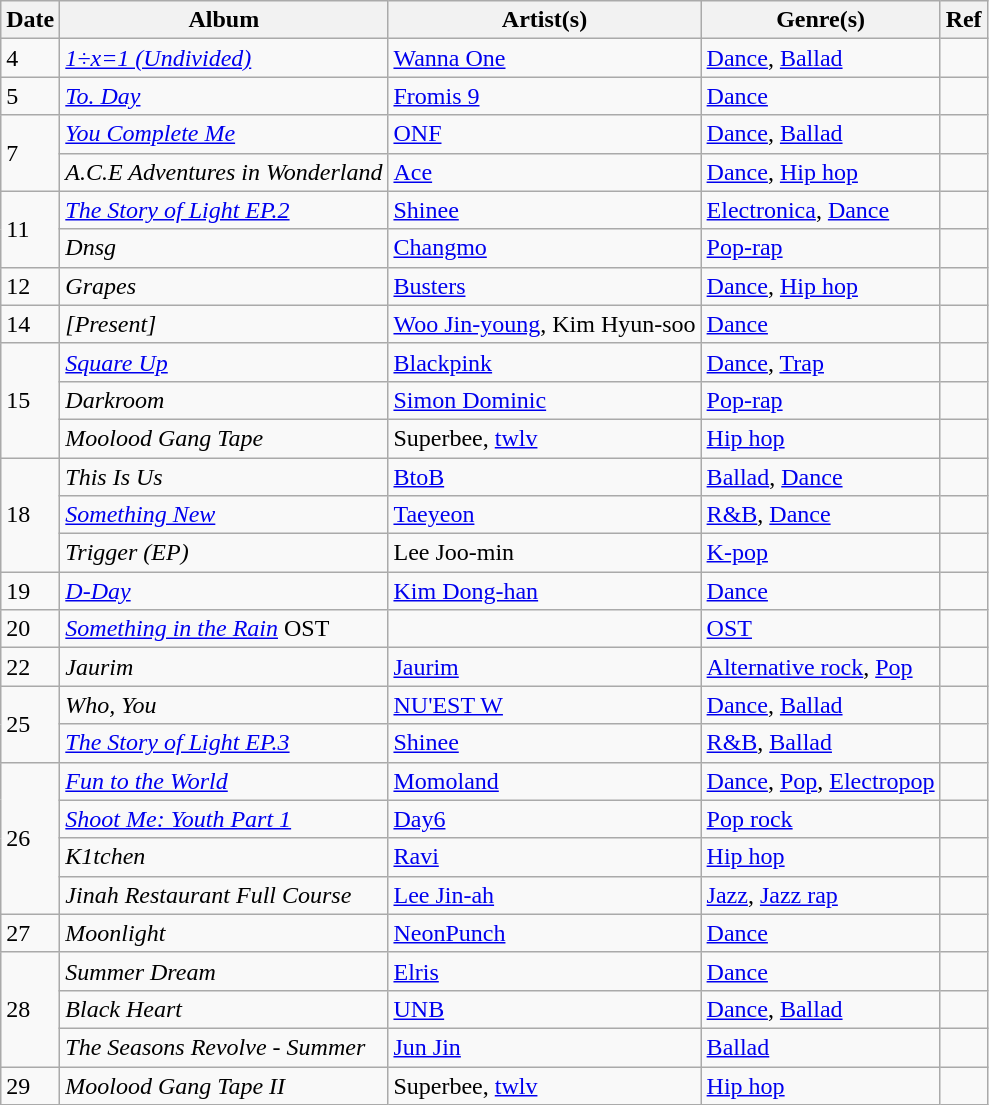<table class="wikitable">
<tr>
<th>Date</th>
<th>Album</th>
<th>Artist(s)</th>
<th>Genre(s)</th>
<th>Ref</th>
</tr>
<tr>
<td>4</td>
<td><em><a href='#'>1÷x=1 (Undivided)</a></em></td>
<td><a href='#'>Wanna One</a></td>
<td><a href='#'>Dance</a>, <a href='#'>Ballad</a></td>
<td></td>
</tr>
<tr>
<td>5</td>
<td><em><a href='#'>To. Day</a></em></td>
<td><a href='#'>Fromis 9</a></td>
<td><a href='#'>Dance</a></td>
<td></td>
</tr>
<tr>
<td rowspan="2">7</td>
<td><em><a href='#'>You Complete Me</a></em></td>
<td><a href='#'>ONF</a></td>
<td><a href='#'>Dance</a>, <a href='#'>Ballad</a></td>
<td></td>
</tr>
<tr>
<td><em>A.C.E Adventures in Wonderland</em></td>
<td><a href='#'>Ace</a></td>
<td><a href='#'>Dance</a>, <a href='#'>Hip hop</a></td>
<td></td>
</tr>
<tr>
<td rowspan="2">11</td>
<td><em><a href='#'>The Story of Light EP.2</a></em></td>
<td><a href='#'>Shinee</a></td>
<td><a href='#'>Electronica</a>, <a href='#'>Dance</a></td>
<td></td>
</tr>
<tr>
<td><em>Dnsg</em></td>
<td><a href='#'>Changmo</a></td>
<td><a href='#'>Pop-rap</a></td>
<td></td>
</tr>
<tr>
<td>12</td>
<td><em>Grapes</em></td>
<td><a href='#'>Busters</a></td>
<td><a href='#'>Dance</a>, <a href='#'>Hip hop</a></td>
<td></td>
</tr>
<tr>
<td>14</td>
<td><em>[Present]</em></td>
<td><a href='#'>Woo Jin-young</a>, Kim Hyun-soo</td>
<td><a href='#'>Dance</a></td>
<td></td>
</tr>
<tr>
<td rowspan="3">15</td>
<td><em><a href='#'>Square Up</a></em></td>
<td><a href='#'>Blackpink</a></td>
<td><a href='#'>Dance</a>, <a href='#'>Trap</a></td>
<td></td>
</tr>
<tr>
<td><em>Darkroom</em></td>
<td><a href='#'>Simon Dominic</a></td>
<td><a href='#'>Pop-rap</a></td>
<td></td>
</tr>
<tr>
<td><em>Moolood Gang Tape</em></td>
<td>Superbee, <a href='#'>twlv</a></td>
<td><a href='#'>Hip hop</a></td>
<td></td>
</tr>
<tr>
<td rowspan="3">18</td>
<td><em>This Is Us</em></td>
<td><a href='#'>BtoB</a></td>
<td><a href='#'>Ballad</a>, <a href='#'>Dance</a></td>
<td></td>
</tr>
<tr>
<td><em><a href='#'>Something New</a></em></td>
<td><a href='#'>Taeyeon</a></td>
<td><a href='#'>R&B</a>, <a href='#'>Dance</a></td>
<td></td>
</tr>
<tr>
<td><em>Trigger (EP)</em></td>
<td>Lee Joo-min</td>
<td><a href='#'>K-pop</a></td>
<td></td>
</tr>
<tr>
<td>19</td>
<td><em><a href='#'>D-Day</a></em></td>
<td><a href='#'>Kim Dong-han</a></td>
<td><a href='#'>Dance</a></td>
<td></td>
</tr>
<tr>
<td>20</td>
<td><em><a href='#'>Something in the Rain</a></em> OST</td>
<td></td>
<td><a href='#'>OST</a></td>
<td></td>
</tr>
<tr>
<td>22</td>
<td><em>Jaurim</em></td>
<td><a href='#'>Jaurim</a></td>
<td><a href='#'>Alternative rock</a>, <a href='#'>Pop</a></td>
<td></td>
</tr>
<tr>
<td rowspan="2">25</td>
<td><em>Who, You</em></td>
<td><a href='#'>NU'EST W</a></td>
<td><a href='#'>Dance</a>, <a href='#'>Ballad</a></td>
<td></td>
</tr>
<tr>
<td><em><a href='#'>The Story of Light EP.3</a></em></td>
<td><a href='#'>Shinee</a></td>
<td><a href='#'>R&B</a>, <a href='#'>Ballad</a></td>
<td></td>
</tr>
<tr>
<td rowspan="4">26</td>
<td><em><a href='#'>Fun to the World</a></em></td>
<td><a href='#'>Momoland</a></td>
<td><a href='#'>Dance</a>, <a href='#'>Pop</a>, <a href='#'>Electropop</a></td>
<td></td>
</tr>
<tr>
<td><em><a href='#'>Shoot Me: Youth Part 1</a></em></td>
<td><a href='#'>Day6</a></td>
<td><a href='#'>Pop rock</a></td>
<td></td>
</tr>
<tr>
<td><em>K1tchen</em></td>
<td><a href='#'>Ravi</a></td>
<td><a href='#'>Hip hop</a></td>
<td></td>
</tr>
<tr>
<td><em>Jinah Restaurant Full Course</em></td>
<td><a href='#'>Lee Jin-ah</a></td>
<td><a href='#'>Jazz</a>, <a href='#'>Jazz rap</a></td>
<td></td>
</tr>
<tr>
<td>27</td>
<td><em>Moonlight</em></td>
<td><a href='#'>NeonPunch</a></td>
<td><a href='#'>Dance</a></td>
<td></td>
</tr>
<tr>
<td rowspan="3">28</td>
<td><em>Summer Dream</em></td>
<td><a href='#'>Elris</a></td>
<td><a href='#'>Dance</a></td>
<td></td>
</tr>
<tr>
<td><em>Black Heart</em></td>
<td><a href='#'>UNB</a></td>
<td><a href='#'>Dance</a>, <a href='#'>Ballad</a></td>
<td></td>
</tr>
<tr>
<td><em>The Seasons Revolve - Summer</em></td>
<td><a href='#'>Jun Jin</a></td>
<td><a href='#'>Ballad</a></td>
<td></td>
</tr>
<tr>
<td>29</td>
<td><em>Moolood Gang Tape II</em></td>
<td>Superbee, <a href='#'>twlv</a></td>
<td><a href='#'>Hip hop</a></td>
<td></td>
</tr>
</table>
